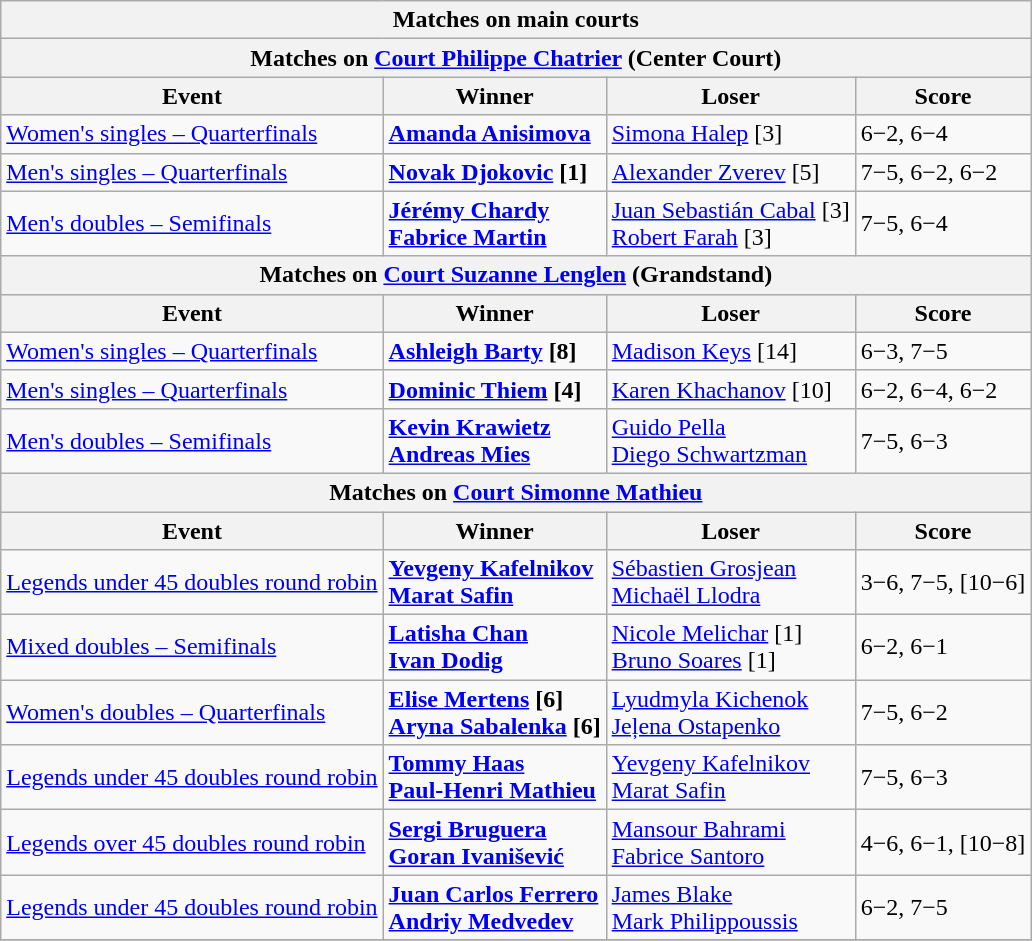<table class="wikitable">
<tr>
<th colspan=4 style=white-space:nowrap>Matches on main courts</th>
</tr>
<tr>
<th colspan=4>Matches on <a href='#'>Court Philippe Chatrier</a> (Center Court)</th>
</tr>
<tr>
<th>Event</th>
<th>Winner</th>
<th>Loser</th>
<th>Score</th>
</tr>
<tr>
<td><a href='#'>Women's singles – Quarterfinals</a></td>
<td> <strong><a href='#'>Amanda Anisimova</a></strong></td>
<td> <a href='#'>Simona Halep</a> [3]</td>
<td>6−2, 6−4</td>
</tr>
<tr>
<td><a href='#'>Men's singles – Quarterfinals</a></td>
<td> <strong><a href='#'>Novak Djokovic</a> [1]</strong></td>
<td> <a href='#'>Alexander Zverev</a> [5]</td>
<td>7−5, 6−2, 6−2</td>
</tr>
<tr>
<td><a href='#'>Men's doubles – Semifinals</a></td>
<td><strong> <a href='#'>Jérémy Chardy</a> <br>  <a href='#'>Fabrice Martin</a></strong></td>
<td> <a href='#'>Juan Sebastián Cabal</a> [3] <br>  <a href='#'>Robert Farah</a> [3]</td>
<td>7−5, 6−4</td>
</tr>
<tr>
<th colspan=4>Matches on <a href='#'>Court Suzanne Lenglen</a> (Grandstand)</th>
</tr>
<tr>
<th>Event</th>
<th>Winner</th>
<th>Loser</th>
<th>Score</th>
</tr>
<tr>
<td><a href='#'>Women's singles – Quarterfinals</a></td>
<td> <strong><a href='#'>Ashleigh Barty</a> [8]</strong></td>
<td> <a href='#'>Madison Keys</a> [14]</td>
<td>6−3, 7−5</td>
</tr>
<tr>
<td><a href='#'>Men's singles – Quarterfinals</a></td>
<td> <strong><a href='#'>Dominic Thiem</a> [4]</strong></td>
<td> <a href='#'>Karen Khachanov</a> [10]</td>
<td>6−2, 6−4, 6−2</td>
</tr>
<tr>
<td><a href='#'>Men's doubles – Semifinals</a></td>
<td><strong> <a href='#'>Kevin Krawietz</a> <br>  <a href='#'>Andreas Mies</a></strong></td>
<td> <a href='#'>Guido Pella</a> <br>  <a href='#'>Diego Schwartzman</a></td>
<td>7−5, 6−3</td>
</tr>
<tr>
<th colspan=4>Matches on <a href='#'>Court Simonne Mathieu</a></th>
</tr>
<tr>
<th>Event</th>
<th>Winner</th>
<th>Loser</th>
<th>Score</th>
</tr>
<tr>
<td><a href='#'>Legends under 45 doubles round robin</a></td>
<td><strong> <a href='#'>Yevgeny Kafelnikov</a> <br>  <a href='#'>Marat Safin</a></strong></td>
<td> <a href='#'>Sébastien Grosjean</a> <br>  <a href='#'>Michaël Llodra</a></td>
<td>3−6, 7−5, [10−6]</td>
</tr>
<tr>
<td><a href='#'>Mixed doubles – Semifinals</a></td>
<td><strong> <a href='#'>Latisha Chan</a> <br>  <a href='#'>Ivan Dodig</a></strong></td>
<td> <a href='#'>Nicole Melichar</a> [1] <br>  <a href='#'>Bruno Soares</a> [1]</td>
<td>6−2, 6−1</td>
</tr>
<tr>
<td><a href='#'>Women's doubles – Quarterfinals</a></td>
<td><strong> <a href='#'>Elise Mertens</a> [6]<br>  <a href='#'>Aryna Sabalenka</a> [6]</strong></td>
<td> <a href='#'>Lyudmyla Kichenok</a> <br>  <a href='#'>Jeļena Ostapenko</a></td>
<td>7−5, 6−2</td>
</tr>
<tr>
<td><a href='#'>Legends under 45 doubles round robin</a></td>
<td><strong> <a href='#'>Tommy Haas</a> <br>  <a href='#'>Paul-Henri Mathieu</a></strong></td>
<td> <a href='#'>Yevgeny Kafelnikov</a> <br>  <a href='#'>Marat Safin</a></td>
<td>7−5, 6−3</td>
</tr>
<tr>
<td><a href='#'>Legends over 45 doubles round robin</a></td>
<td><strong> <a href='#'>Sergi Bruguera</a> <br>  <a href='#'>Goran Ivanišević</a></strong></td>
<td> <a href='#'>Mansour Bahrami</a> <br>  <a href='#'>Fabrice Santoro</a></td>
<td>4−6, 6−1, [10−8]</td>
</tr>
<tr>
<td><a href='#'>Legends under 45 doubles round robin</a></td>
<td><strong> <a href='#'>Juan Carlos Ferrero</a> <br>  <a href='#'>Andriy Medvedev</a></strong></td>
<td> <a href='#'>James Blake</a> <br>  <a href='#'>Mark Philippoussis</a></td>
<td>6−2, 7−5</td>
</tr>
<tr>
</tr>
</table>
